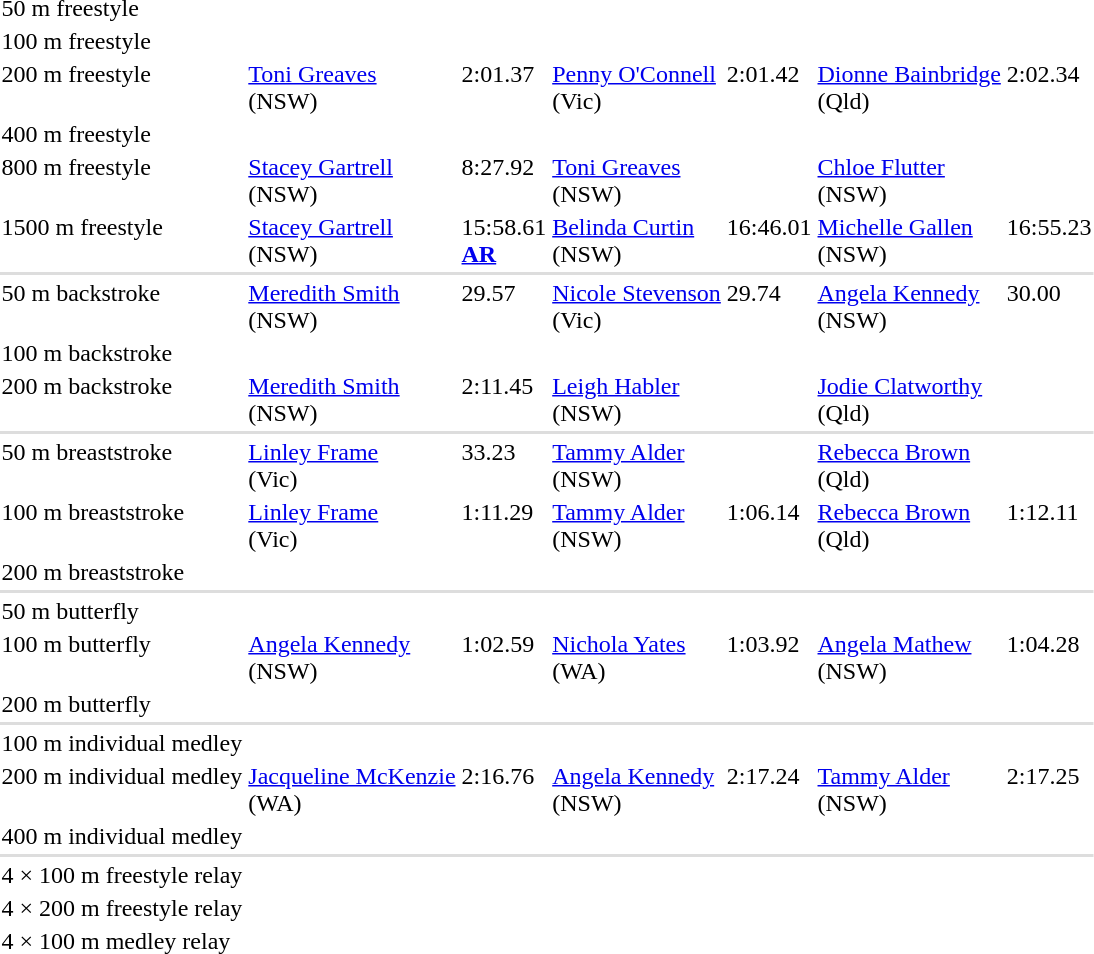<table>
<tr valign="top">
<td>50 m freestyle</td>
<td><br></td>
<td><br></td>
<td><br></td>
<td><br></td>
<td><br></td>
<td><br></td>
</tr>
<tr valign="top">
<td>100 m freestyle</td>
<td><Susan Smith></td>
<td><br></td>
<td><Sarah Ryan></td>
<td><br></td>
<td><br></td>
<td><br></td>
</tr>
<tr valign="top">
<td>200 m freestyle</td>
<td><a href='#'>Toni Greaves</a><br> (NSW)</td>
<td>2:01.37<br></td>
<td><a href='#'>Penny O'Connell</a><br> (Vic)</td>
<td>2:01.42<br></td>
<td><a href='#'>Dionne Bainbridge</a><br> (Qld)</td>
<td>2:02.34<br></td>
</tr>
<tr valign="top">
<td>400 m freestyle</td>
<td><br></td>
<td><br></td>
<td><br></td>
<td><br></td>
<td><br></td>
<td><br></td>
</tr>
<tr valign="top">
<td>800 m freestyle</td>
<td><a href='#'>Stacey Gartrell</a><br> (NSW)</td>
<td>8:27.92<br></td>
<td><a href='#'>Toni Greaves</a><br> (NSW)</td>
<td><br></td>
<td><a href='#'>Chloe Flutter</a><br> (NSW)</td>
<td><br></td>
</tr>
<tr valign="top">
<td>1500 m freestyle</td>
<td><a href='#'>Stacey Gartrell</a><br> (NSW)</td>
<td>15:58.61<br><strong><a href='#'>AR</a></strong></td>
<td><a href='#'>Belinda Curtin</a><br> (NSW)</td>
<td>16:46.01<br></td>
<td><a href='#'>Michelle Gallen</a><br> (NSW)</td>
<td>16:55.23<br></td>
</tr>
<tr bgcolor=#DDDDDD>
<td colspan=7></td>
</tr>
<tr valign="top">
<td>50 m backstroke</td>
<td><a href='#'>Meredith Smith</a><br> (NSW)</td>
<td>29.57<br></td>
<td><a href='#'>Nicole Stevenson</a><br> (Vic)<br></td>
<td>29.74<br></td>
<td><a href='#'>Angela Kennedy</a><br> (NSW)</td>
<td>30.00<br></td>
</tr>
<tr valign="top">
<td>100 m backstroke</td>
<td><br></td>
<td><br></td>
<td><br></td>
<td><br></td>
<td><br></td>
<td><br></td>
</tr>
<tr valign="top">
<td>200 m backstroke</td>
<td><a href='#'>Meredith Smith</a><br> (NSW)</td>
<td>2:11.45<br></td>
<td><a href='#'>Leigh Habler</a><br> (NSW)</td>
<td><br></td>
<td><a href='#'>Jodie Clatworthy</a><br> (Qld)</td>
<td><br></td>
</tr>
<tr bgcolor=#DDDDDD>
<td colspan=7></td>
</tr>
<tr valign="top">
<td>50 m breaststroke</td>
<td><a href='#'>Linley Frame</a><br> (Vic)</td>
<td>33.23<br></td>
<td><a href='#'>Tammy Alder</a><br> (NSW)</td>
<td><br></td>
<td><a href='#'>Rebecca Brown</a><br> (Qld)</td>
<td><br></td>
</tr>
<tr valign="top">
<td>100 m breaststroke</td>
<td><a href='#'>Linley Frame</a><br> (Vic)</td>
<td>1:11.29 <br></td>
<td><a href='#'>Tammy Alder</a><br> (NSW)</td>
<td>1:06.14 <br></td>
<td><a href='#'>Rebecca Brown</a><br> (Qld)</td>
<td>1:12.11 <br></td>
</tr>
<tr valign="top">
<td>200 m breaststroke</td>
<td><br></td>
<td><br></td>
<td><br></td>
<td><br></td>
<td><br></td>
<td><br></td>
</tr>
<tr bgcolor=#DDDDDD>
<td colspan=7></td>
</tr>
<tr valign="top">
<td>50 m butterfly</td>
<td><br></td>
<td><br></td>
<td><br></td>
<td><br></td>
<td><br></td>
<td><br></td>
</tr>
<tr valign="top">
<td>100 m butterfly</td>
<td><a href='#'>Angela Kennedy</a><br> (NSW)</td>
<td>1:02.59<br></td>
<td><a href='#'>Nichola Yates</a><br> (WA)</td>
<td>1:03.92<br></td>
<td><a href='#'>Angela Mathew</a><br> (NSW)</td>
<td>1:04.28<br></td>
</tr>
<tr valign="top">
<td>200 m butterfly</td>
<td><br></td>
<td><br></td>
<td><br></td>
<td><br></td>
<td><br></td>
<td><br></td>
</tr>
<tr bgcolor=#DDDDDD>
<td colspan=7></td>
</tr>
<tr valign="top">
<td>100 m individual medley</td>
<td><br></td>
<td><br></td>
<td><br></td>
<td><br></td>
<td><br></td>
<td><br></td>
</tr>
<tr valign="top">
<td>200 m individual medley</td>
<td><a href='#'>Jacqueline McKenzie</a><br> (WA)</td>
<td>2:16.76 <br></td>
<td><a href='#'>Angela Kennedy</a><br> (NSW)</td>
<td>2:17.24<br></td>
<td><a href='#'>Tammy Alder</a><br> (NSW)</td>
<td>2:17.25<br></td>
</tr>
<tr valign="top">
<td>400 m individual medley</td>
<td><br></td>
<td><br></td>
<td><br></td>
<td><br></td>
<td><br></td>
<td><br></td>
</tr>
<tr bgcolor=#DDDDDD>
<td colspan=7></td>
</tr>
<tr valign="top">
<td>4 × 100 m freestyle relay</td>
<td><br></td>
<td><br></td>
<td><br></td>
<td><br></td>
<td><br></td>
<td><br></td>
</tr>
<tr valign="top">
<td>4 × 200 m freestyle relay</td>
<td><br></td>
<td><br></td>
<td><br></td>
<td><br></td>
<td><br></td>
<td><br></td>
</tr>
<tr valign="top">
<td>4 × 100 m medley relay</td>
<td><br></td>
<td><br></td>
<td><br></td>
<td><br></td>
<td><br></td>
<td><br></td>
</tr>
<tr valign="top">
</tr>
</table>
